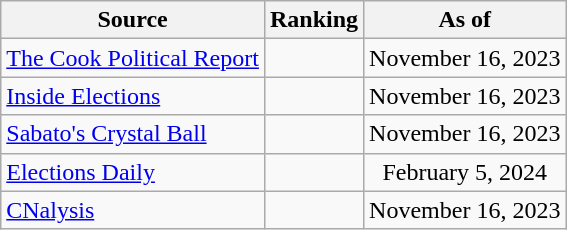<table class="wikitable" style="text-align:center">
<tr>
<th>Source</th>
<th>Ranking</th>
<th>As of</th>
</tr>
<tr>
<td align=left><a href='#'>The Cook Political Report</a></td>
<td></td>
<td>November 16, 2023</td>
</tr>
<tr>
<td align=left><a href='#'>Inside Elections</a></td>
<td></td>
<td>November 16, 2023</td>
</tr>
<tr>
<td align=left><a href='#'>Sabato's Crystal Ball</a></td>
<td></td>
<td>November 16, 2023</td>
</tr>
<tr>
<td align=left><a href='#'>Elections Daily</a></td>
<td></td>
<td>February 5, 2024</td>
</tr>
<tr>
<td align=left><a href='#'>CNalysis</a></td>
<td></td>
<td>November 16, 2023</td>
</tr>
</table>
